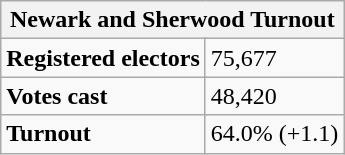<table class="wikitable" border="1">
<tr>
<th colspan="5">Newark and Sherwood Turnout</th>
</tr>
<tr>
<td colspan="2"><strong>Registered electors</strong></td>
<td colspan="3">75,677</td>
</tr>
<tr>
<td colspan="2"><strong>Votes cast</strong></td>
<td colspan="3">48,420</td>
</tr>
<tr>
<td colspan="2"><strong>Turnout</strong></td>
<td colspan="3">64.0% (+1.1)</td>
</tr>
</table>
